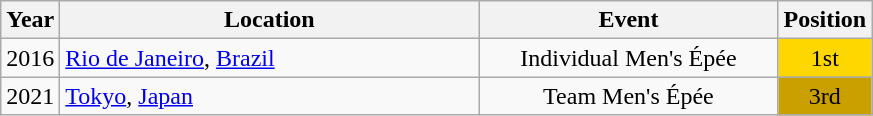<table class="wikitable" style="text-align:center;">
<tr>
<th>Year</th>
<th style="width:17em">Location</th>
<th style="width:12em">Event</th>
<th>Position</th>
</tr>
<tr>
<td>2016</td>
<td rowspan="1" align="left"> <a href='#'>Rio de Janeiro</a>, <a href='#'>Brazil</a></td>
<td>Individual Men's Épée</td>
<td bgcolor="gold">1st</td>
</tr>
<tr>
<td>2021</td>
<td rowspan="1" align="left"> <a href='#'>Tokyo</a>, <a href='#'>Japan</a></td>
<td>Team Men's Épée</td>
<td bgcolor="caramel">3rd</td>
</tr>
</table>
